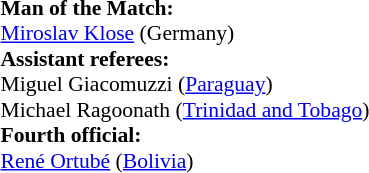<table width=100% style="font-size: 90%">
<tr>
<td><br><strong>Man of the Match:</strong>
<br><a href='#'>Miroslav Klose</a> (Germany)<br><strong>Assistant referees:</strong>
<br>Miguel Giacomuzzi (<a href='#'>Paraguay</a>)
<br>Michael Ragoonath (<a href='#'>Trinidad and Tobago</a>)
<br><strong>Fourth official:</strong>
<br><a href='#'>René Ortubé</a> (<a href='#'>Bolivia</a>)</td>
</tr>
</table>
